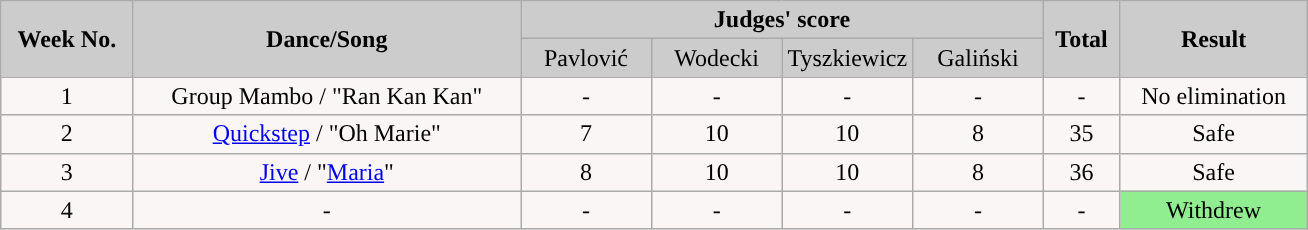<table class="wikitable collapsible">
<tr>
<th rowspan="2" style="background:#ccc; text-align:Center;"><strong>Week No.</strong></th>
<th rowspan="2" style="background:#ccc; text-align:Center;"><strong>Dance/Song</strong></th>
<th colspan="4" style="background:#ccc; text-align:Center;"><strong>Judges' score</strong></th>
<th rowspan="2" style="background:#ccc; text-align:Center;"><strong>Total</strong></th>
<th rowspan="2" style="background:#ccc; text-align:Center;"><strong>Result</strong></th>
</tr>
<tr style="text-align:center; background:#ccc;">
<td style="width:10%; ">Pavlović</td>
<td style="width:10%; ">Wodecki</td>
<td style="width:10%; ">Tyszkiewicz</td>
<td style='width:10%; "'>Galiński</td>
</tr>
<tr style="text-align:center; background:#faf6f6;">
<td>1</td>
<td>Group Mambo / "Ran Kan Kan"</td>
<td>-</td>
<td>-</td>
<td>-</td>
<td>-</td>
<td>-</td>
<td>No elimination</td>
</tr>
<tr style="text-align:center; background:#faf6f6;">
<td>2</td>
<td><a href='#'>Quickstep</a> / "Oh Marie"</td>
<td>7</td>
<td>10</td>
<td>10</td>
<td>8</td>
<td>35</td>
<td>Safe</td>
</tr>
<tr style="text-align:center; background:#faf6f6;">
<td>3</td>
<td><a href='#'>Jive</a> / "<a href='#'>Maria</a>"</td>
<td>8</td>
<td>10</td>
<td>10</td>
<td>8</td>
<td>36</td>
<td>Safe</td>
</tr>
<tr style="text-align:center; background:#faf6f6;">
<td>4</td>
<td>-</td>
<td>-</td>
<td>-</td>
<td>-</td>
<td>-</td>
<td>-</td>
<td style="background:lightgreen;">Withdrew</td>
</tr>
</table>
